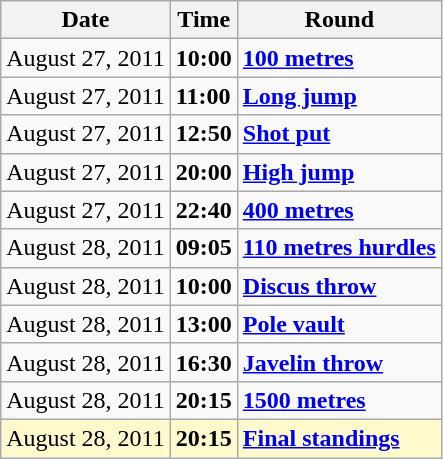<table class="wikitable">
<tr>
<th>Date</th>
<th>Time</th>
<th>Round</th>
</tr>
<tr>
<td>August 27, 2011</td>
<td><strong>10:00</strong></td>
<td><strong><a href='#'>100 metres</a></strong></td>
</tr>
<tr>
<td>August 27, 2011</td>
<td><strong>11:00</strong></td>
<td><strong><a href='#'>Long jump</a></strong></td>
</tr>
<tr>
<td>August 27, 2011</td>
<td><strong>12:50</strong></td>
<td><strong><a href='#'>Shot put</a></strong></td>
</tr>
<tr>
<td>August 27, 2011</td>
<td><strong>20:00</strong></td>
<td><strong><a href='#'>High jump</a></strong></td>
</tr>
<tr>
<td>August 27, 2011</td>
<td><strong>22:40</strong></td>
<td><strong><a href='#'>400 metres</a></strong></td>
</tr>
<tr>
<td>August 28, 2011</td>
<td><strong>09:05</strong></td>
<td><strong><a href='#'>110 metres hurdles</a></strong></td>
</tr>
<tr>
<td>August 28, 2011</td>
<td><strong>10:00</strong></td>
<td><strong><a href='#'>Discus throw</a></strong></td>
</tr>
<tr>
<td>August 28, 2011</td>
<td><strong>13:00</strong></td>
<td><strong><a href='#'>Pole vault</a></strong></td>
</tr>
<tr>
<td>August 28, 2011</td>
<td><strong>16:30</strong></td>
<td><strong><a href='#'>Javelin throw</a></strong></td>
</tr>
<tr>
<td>August 28, 2011</td>
<td><strong>20:15</strong></td>
<td><strong><a href='#'>1500 metres</a></strong></td>
</tr>
<tr style=background:lemonchiffon>
<td>August 28, 2011</td>
<td><strong>20:15</strong></td>
<td><strong><a href='#'>Final standings</a></strong></td>
</tr>
</table>
